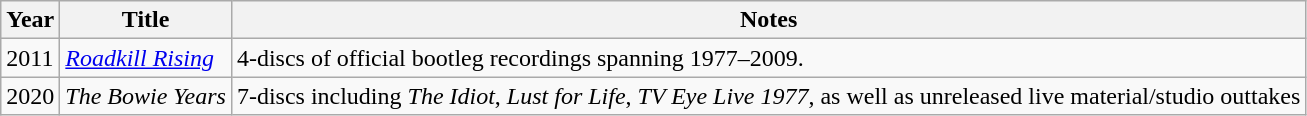<table class="wikitable">
<tr>
<th>Year</th>
<th>Title</th>
<th>Notes</th>
</tr>
<tr>
<td>2011</td>
<td><em><a href='#'>Roadkill Rising</a></em></td>
<td>4-discs of official bootleg recordings spanning 1977–2009.</td>
</tr>
<tr>
<td>2020</td>
<td><em>The Bowie Years</em></td>
<td>7-discs including <em>The Idiot</em>, <em>Lust for Life</em>, <em>TV Eye Live 1977</em>, as well as unreleased live material/studio outtakes</td>
</tr>
</table>
